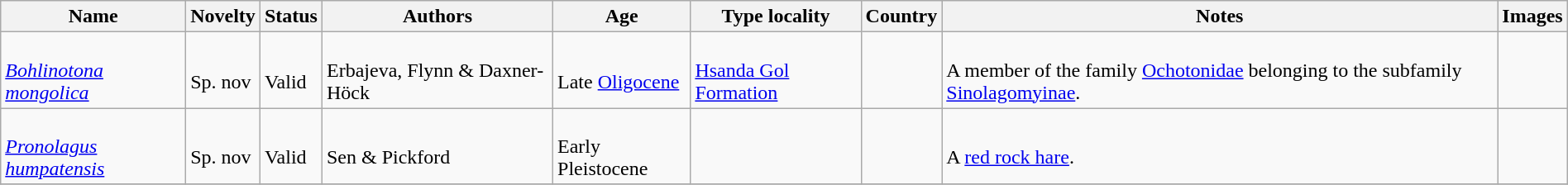<table class="wikitable sortable" align="center" width="100%">
<tr>
<th>Name</th>
<th>Novelty</th>
<th>Status</th>
<th>Authors</th>
<th>Age</th>
<th>Type locality</th>
<th>Country</th>
<th>Notes</th>
<th>Images</th>
</tr>
<tr>
<td><br><em><a href='#'>Bohlinotona mongolica</a></em></td>
<td><br>Sp. nov</td>
<td><br>Valid</td>
<td><br>Erbajeva, Flynn & Daxner-Höck</td>
<td><br>Late <a href='#'>Oligocene</a></td>
<td><br><a href='#'>Hsanda Gol Formation</a></td>
<td><br></td>
<td><br>A member of the family <a href='#'>Ochotonidae</a> belonging to the subfamily <a href='#'>Sinolagomyinae</a>.</td>
<td></td>
</tr>
<tr>
<td><br><em><a href='#'>Pronolagus humpatensis</a></em></td>
<td><br>Sp. nov</td>
<td><br>Valid</td>
<td><br>Sen & Pickford</td>
<td><br>Early Pleistocene</td>
<td></td>
<td><br></td>
<td><br>A <a href='#'>red rock hare</a>.</td>
<td></td>
</tr>
<tr>
</tr>
</table>
